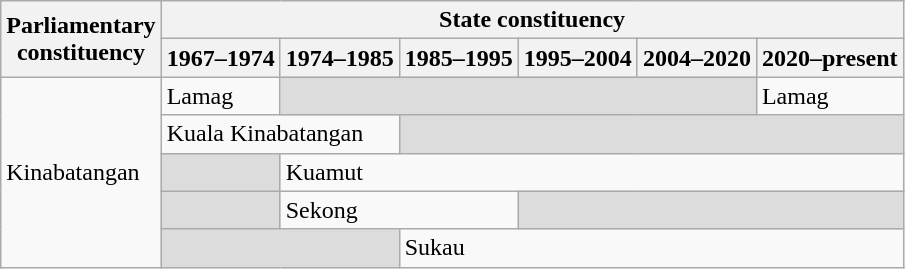<table class=wikitable>
<tr>
<th rowspan=2>Parliamentary<br>constituency</th>
<th colspan=6>State constituency</th>
</tr>
<tr>
<th>1967–1974</th>
<th>1974–1985</th>
<th>1985–1995</th>
<th>1995–2004</th>
<th>2004–2020</th>
<th>2020–present</th>
</tr>
<tr>
<td rowspan=5>Kinabatangan</td>
<td>Lamag</td>
<td colspan=4 bgcolor=dcdcdc></td>
<td>Lamag</td>
</tr>
<tr>
<td colspan=2>Kuala Kinabatangan</td>
<td colspan=4 bgcolor=dcdcdc></td>
</tr>
<tr>
<td bgcolor=dcdcdc></td>
<td colspan=5>Kuamut</td>
</tr>
<tr>
<td bgcolor=dcdcdc></td>
<td colspan=2>Sekong</td>
<td colspan=3 bgcolor=dcdcdc></td>
</tr>
<tr>
<td colspan=2 bgcolor=dcdcdc></td>
<td colspan=4>Sukau</td>
</tr>
</table>
